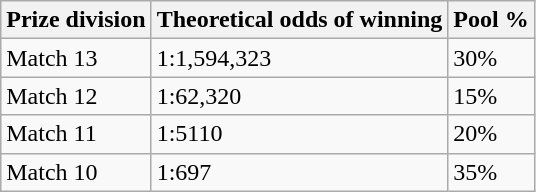<table class="wikitable">
<tr>
<th>Prize division</th>
<th>Theoretical odds of winning</th>
<th>Pool %</th>
</tr>
<tr>
<td>Match 13</td>
<td>1:1,594,323</td>
<td>30%</td>
</tr>
<tr>
<td>Match 12</td>
<td>1:62,320</td>
<td>15%</td>
</tr>
<tr>
<td>Match 11</td>
<td>1:5110</td>
<td>20%</td>
</tr>
<tr>
<td>Match 10</td>
<td>1:697</td>
<td>35%</td>
</tr>
</table>
